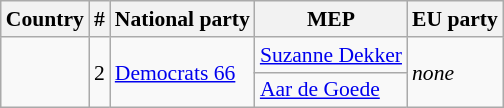<table class="wikitable sortable mw-collapsible mw-collapsed" style="font-size:90%">
<tr>
<th>Country</th>
<th colspan=2>#</th>
<th>National party</th>
<th>MEP</th>
<th>EU party</th>
</tr>
<tr>
<td rowspan=2></td>
<td rowspan=2 colspan=2>2</td>
<td rowspan=2><a href='#'>Democrats 66</a></td>
<td><a href='#'>Suzanne Dekker</a></td>
<td rowspan=2 colspan=2><em>none</em></td>
</tr>
<tr>
<td><a href='#'>Aar de Goede</a></td>
</tr>
</table>
